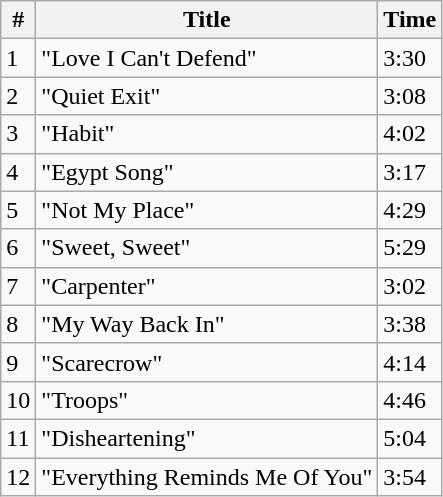<table class="wikitable">
<tr>
<th align="center">#</th>
<th align="center">Title</th>
<th align="center">Time</th>
</tr>
<tr>
<td>1</td>
<td>"Love I Can't Defend"</td>
<td>3:30</td>
</tr>
<tr>
<td>2</td>
<td>"Quiet Exit"</td>
<td>3:08</td>
</tr>
<tr>
<td>3</td>
<td>"Habit"</td>
<td>4:02</td>
</tr>
<tr>
<td>4</td>
<td>"Egypt Song"</td>
<td>3:17</td>
</tr>
<tr>
<td>5</td>
<td>"Not My Place"</td>
<td>4:29</td>
</tr>
<tr>
<td>6</td>
<td>"Sweet, Sweet"</td>
<td>5:29</td>
</tr>
<tr>
<td>7</td>
<td>"Carpenter"</td>
<td>3:02</td>
</tr>
<tr>
<td>8</td>
<td>"My Way Back In"</td>
<td>3:38</td>
</tr>
<tr>
<td>9</td>
<td>"Scarecrow"</td>
<td>4:14</td>
</tr>
<tr>
<td>10</td>
<td>"Troops"</td>
<td>4:46</td>
</tr>
<tr>
<td>11</td>
<td>"Disheartening"</td>
<td>5:04</td>
</tr>
<tr>
<td>12</td>
<td>"Everything Reminds Me Of You"</td>
<td>3:54</td>
</tr>
</table>
